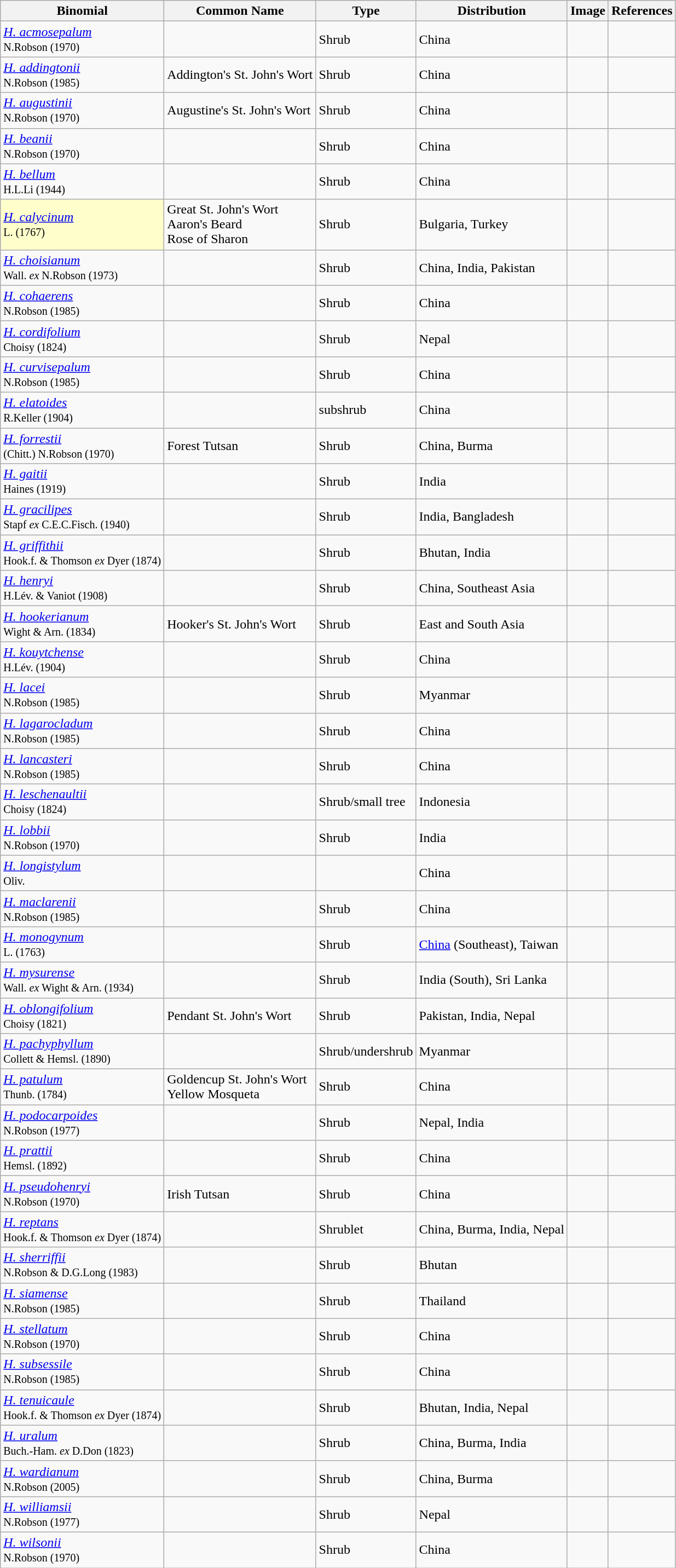<table class="wikitable mw-collapsible ">
<tr>
<th>Binomial</th>
<th>Common Name</th>
<th>Type</th>
<th>Distribution</th>
<th>Image</th>
<th>References</th>
</tr>
<tr>
<td><em><a href='#'>H. acmosepalum</a></em><br><small>N.Robson (1970)</small></td>
<td></td>
<td>Shrub</td>
<td>China</td>
<td></td>
<td></td>
</tr>
<tr>
<td><em><a href='#'>H. addingtonii</a></em><br><small>N.Robson (1985)</small></td>
<td>Addington's St. John's Wort</td>
<td>Shrub</td>
<td>China</td>
<td></td>
<td></td>
</tr>
<tr>
<td><em><a href='#'>H. augustinii</a></em><br><small>N.Robson (1970)</small></td>
<td>Augustine's St. John's Wort</td>
<td>Shrub</td>
<td>China</td>
<td></td>
<td></td>
</tr>
<tr>
<td><em><a href='#'>H. beanii</a></em><br><small>N.Robson (1970)</small></td>
<td></td>
<td>Shrub</td>
<td>China</td>
<td></td>
<td></td>
</tr>
<tr>
<td><em><a href='#'>H. bellum</a></em><br><small>H.L.Li (1944)</small></td>
<td></td>
<td>Shrub</td>
<td>China</td>
<td></td>
<td></td>
</tr>
<tr>
<td scope="row" style="background:#FFFFCC;"><em><a href='#'>H. calycinum</a></em><br><small>L. (1767)</small></td>
<td>Great St. John's Wort<br>Aaron's Beard<br>Rose of Sharon</td>
<td>Shrub</td>
<td>Bulgaria, Turkey</td>
<td></td>
<td></td>
</tr>
<tr>
<td><em><a href='#'>H. choisianum</a></em><br><small>Wall. <em>ex</em> N.Robson (1973)</small></td>
<td></td>
<td>Shrub</td>
<td>China, India, Pakistan</td>
<td></td>
<td></td>
</tr>
<tr>
<td><em><a href='#'>H. cohaerens</a></em><br><small>N.Robson (1985)</small></td>
<td></td>
<td>Shrub</td>
<td>China</td>
<td></td>
<td></td>
</tr>
<tr>
<td><em><a href='#'>H. cordifolium</a></em><br><small>Choisy (1824)</small></td>
<td></td>
<td>Shrub</td>
<td>Nepal</td>
<td></td>
<td></td>
</tr>
<tr>
<td><em><a href='#'>H. curvisepalum</a></em><br><small>N.Robson (1985)</small></td>
<td></td>
<td>Shrub</td>
<td>China</td>
<td></td>
<td></td>
</tr>
<tr>
<td><em><a href='#'>H. elatoides</a></em><br><small>R.Keller (1904)</small></td>
<td></td>
<td>subshrub</td>
<td>China</td>
<td></td>
<td></td>
</tr>
<tr>
<td><em><a href='#'>H. forrestii</a></em><br><small>(Chitt.) N.Robson (1970)</small></td>
<td>Forest Tutsan</td>
<td>Shrub</td>
<td>China, Burma</td>
<td></td>
<td></td>
</tr>
<tr>
<td><em><a href='#'>H. gaitii</a></em><br><small>Haines (1919)</small></td>
<td></td>
<td>Shrub</td>
<td>India</td>
<td></td>
<td></td>
</tr>
<tr>
<td><em><a href='#'>H. gracilipes</a></em><br><small>Stapf <em>ex</em> C.E.C.Fisch. (1940)</small></td>
<td></td>
<td>Shrub</td>
<td>India, Bangladesh</td>
<td></td>
<td></td>
</tr>
<tr>
<td><em><a href='#'>H. griffithii</a></em><br><small>Hook.f. & Thomson <em>ex</em> Dyer (1874)</small></td>
<td></td>
<td>Shrub</td>
<td>Bhutan, India</td>
<td></td>
<td></td>
</tr>
<tr>
<td><em><a href='#'>H. henryi</a></em><br><small>H.Lév. & Vaniot (1908)</small></td>
<td></td>
<td>Shrub</td>
<td>China, Southeast Asia</td>
<td></td>
<td></td>
</tr>
<tr>
<td><em><a href='#'>H. hookerianum</a></em><br><small>Wight & Arn. (1834)</small></td>
<td>Hooker's St. John's Wort</td>
<td>Shrub</td>
<td>East and South Asia</td>
<td></td>
<td></td>
</tr>
<tr>
<td><em><a href='#'>H. kouytchense</a></em><br><small>H.Lév. (1904)</small></td>
<td></td>
<td>Shrub</td>
<td>China</td>
<td></td>
<td></td>
</tr>
<tr>
<td><em><a href='#'>H. lacei</a></em><br><small>N.Robson (1985)</small></td>
<td></td>
<td>Shrub</td>
<td>Myanmar</td>
<td></td>
<td></td>
</tr>
<tr>
<td><em><a href='#'>H. lagarocladum</a></em><br><small>N.Robson (1985)</small></td>
<td></td>
<td>Shrub</td>
<td>China</td>
<td></td>
<td></td>
</tr>
<tr>
<td><em><a href='#'>H. lancasteri</a></em><br><small>N.Robson (1985)</small></td>
<td></td>
<td>Shrub</td>
<td>China</td>
<td></td>
<td></td>
</tr>
<tr>
<td><em><a href='#'>H. leschenaultii</a></em><br><small>Choisy (1824)</small></td>
<td></td>
<td>Shrub/small tree</td>
<td>Indonesia</td>
<td></td>
<td></td>
</tr>
<tr>
<td><em><a href='#'>H. lobbii</a></em><br><small>N.Robson (1970)</small></td>
<td></td>
<td>Shrub</td>
<td>India</td>
<td></td>
<td></td>
</tr>
<tr>
<td><a href='#'><em>H.</em> <em>longistylum</em></a><br><small>Oliv.</small></td>
<td></td>
<td></td>
<td>China</td>
<td></td>
<td></td>
</tr>
<tr>
<td><em><a href='#'>H. maclarenii</a></em><br><small>N.Robson (1985)</small></td>
<td></td>
<td>Shrub</td>
<td>China</td>
<td></td>
<td></td>
</tr>
<tr>
<td><em><a href='#'>H. monogynum</a></em><br><small>L. (1763)</small></td>
<td></td>
<td>Shrub</td>
<td><a href='#'>China</a> (Southeast), Taiwan</td>
<td></td>
<td></td>
</tr>
<tr>
<td><em><a href='#'>H. mysurense</a></em><br><small>Wall. <em>ex</em> Wight & Arn. (1934)</small></td>
<td></td>
<td>Shrub</td>
<td>India (South), Sri Lanka</td>
<td></td>
<td></td>
</tr>
<tr>
<td><em><a href='#'>H. oblongifolium</a></em><br><small>Choisy (1821)</small></td>
<td>Pendant St. John's Wort</td>
<td>Shrub</td>
<td>Pakistan, India, Nepal</td>
<td></td>
<td></td>
</tr>
<tr>
<td><em><a href='#'>H. pachyphyllum</a></em><br><small>Collett & Hemsl. (1890)</small></td>
<td></td>
<td>Shrub/undershrub</td>
<td>Myanmar</td>
<td></td>
<td></td>
</tr>
<tr>
<td><em><a href='#'>H. patulum</a></em><br><small>Thunb. (1784)</small></td>
<td>Goldencup St. John's Wort<br>Yellow Mosqueta</td>
<td>Shrub</td>
<td>China</td>
<td></td>
<td></td>
</tr>
<tr>
<td><em><a href='#'>H. podocarpoides</a></em><br><small>N.Robson (1977)</small></td>
<td></td>
<td>Shrub</td>
<td>Nepal, India</td>
<td></td>
<td></td>
</tr>
<tr>
<td><em><a href='#'>H. prattii</a></em><br><small>Hemsl. (1892)</small></td>
<td></td>
<td>Shrub</td>
<td>China</td>
<td></td>
<td></td>
</tr>
<tr>
<td><em><a href='#'>H. pseudohenryi</a></em><br><small>N.Robson (1970)</small></td>
<td>Irish Tutsan</td>
<td>Shrub</td>
<td>China</td>
<td></td>
<td></td>
</tr>
<tr>
<td><em><a href='#'>H. reptans</a></em><br><small>Hook.f. & Thomson <em>ex</em> Dyer (1874)</small></td>
<td></td>
<td>Shrublet</td>
<td>China, Burma, India, Nepal</td>
<td></td>
<td></td>
</tr>
<tr>
<td><em><a href='#'>H. sherriffii</a></em><br><small>N.Robson & D.G.Long (1983)</small></td>
<td></td>
<td>Shrub</td>
<td>Bhutan</td>
<td></td>
<td></td>
</tr>
<tr>
<td><em><a href='#'>H. siamense</a></em><br><small>N.Robson (1985)</small></td>
<td></td>
<td>Shrub</td>
<td>Thailand</td>
<td></td>
<td></td>
</tr>
<tr>
<td><em><a href='#'>H. stellatum</a></em><br><small>N.Robson (1970)</small></td>
<td></td>
<td>Shrub</td>
<td>China</td>
<td></td>
<td></td>
</tr>
<tr>
<td><em><a href='#'>H. subsessile</a></em><br><small>N.Robson (1985)</small></td>
<td></td>
<td>Shrub</td>
<td>China</td>
<td></td>
<td></td>
</tr>
<tr>
<td><em><a href='#'>H. tenuicaule</a></em><br><small>Hook.f. & Thomson <em>ex</em> Dyer (1874)</small></td>
<td></td>
<td>Shrub</td>
<td>Bhutan, India, Nepal</td>
<td></td>
<td></td>
</tr>
<tr>
<td><em><a href='#'>H. uralum</a></em><br><small>Buch.-Ham. <em>ex</em> D.Don (1823)</small></td>
<td></td>
<td>Shrub</td>
<td>China, Burma, India</td>
<td></td>
<td></td>
</tr>
<tr>
<td><em><a href='#'>H. wardianum</a></em><br><small>N.Robson (2005)</small></td>
<td></td>
<td>Shrub</td>
<td>China, Burma</td>
<td></td>
<td></td>
</tr>
<tr>
<td><em><a href='#'>H. williamsii</a></em><br><small>N.Robson (1977)</small></td>
<td></td>
<td>Shrub</td>
<td>Nepal</td>
<td></td>
<td></td>
</tr>
<tr>
<td><em><a href='#'>H. wilsonii</a></em><br><small>N.Robson (1970)</small></td>
<td></td>
<td>Shrub</td>
<td>China</td>
<td></td>
<td></td>
</tr>
</table>
